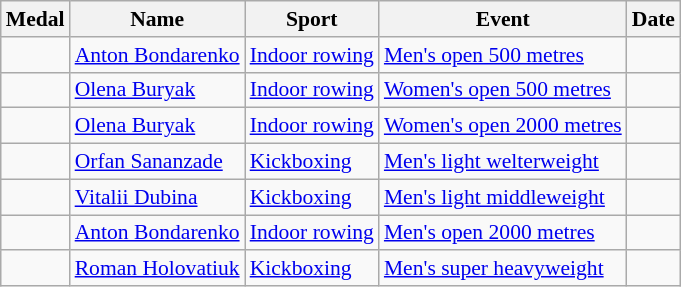<table class="wikitable sortable" style="font-size:90%">
<tr>
<th>Medal</th>
<th>Name</th>
<th>Sport</th>
<th>Event</th>
<th>Date</th>
</tr>
<tr>
<td></td>
<td><a href='#'>Anton Bondarenko</a></td>
<td><a href='#'>Indoor rowing</a></td>
<td><a href='#'>Men's open 500 metres</a></td>
<td></td>
</tr>
<tr>
<td></td>
<td><a href='#'>Olena Buryak</a></td>
<td><a href='#'>Indoor rowing</a></td>
<td><a href='#'>Women's open 500 metres</a></td>
<td></td>
</tr>
<tr>
<td></td>
<td><a href='#'>Olena Buryak</a></td>
<td><a href='#'>Indoor rowing</a></td>
<td><a href='#'>Women's open 2000 metres</a></td>
<td></td>
</tr>
<tr>
<td></td>
<td><a href='#'>Orfan Sananzade</a></td>
<td><a href='#'>Kickboxing</a></td>
<td><a href='#'>Men's light welterweight</a></td>
<td></td>
</tr>
<tr>
<td></td>
<td><a href='#'>Vitalii Dubina</a></td>
<td><a href='#'>Kickboxing</a></td>
<td><a href='#'>Men's light middleweight</a></td>
<td></td>
</tr>
<tr>
<td></td>
<td><a href='#'>Anton Bondarenko</a></td>
<td><a href='#'>Indoor rowing</a></td>
<td><a href='#'>Men's open 2000 metres</a></td>
<td></td>
</tr>
<tr>
<td></td>
<td><a href='#'>Roman Holovatiuk</a></td>
<td><a href='#'>Kickboxing</a></td>
<td><a href='#'>Men's super heavyweight</a></td>
<td></td>
</tr>
</table>
